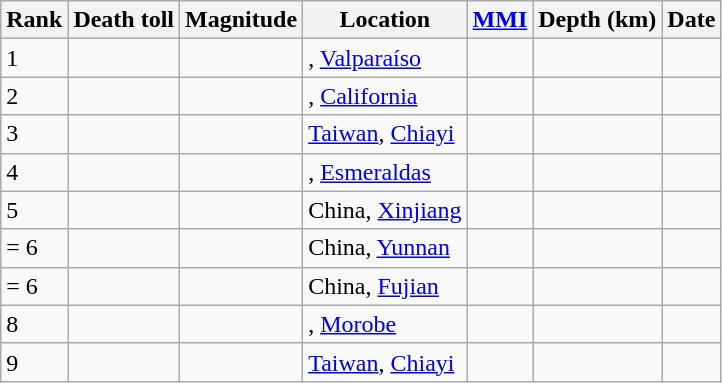<table class="sortable wikitable" style="font-size:100%;">
<tr>
<th>Rank</th>
<th>Death toll</th>
<th>Magnitude</th>
<th>Location</th>
<th><a href='#'>MMI</a></th>
<th>Depth (km)</th>
<th>Date</th>
</tr>
<tr>
<td>1</td>
<td></td>
<td></td>
<td>, <a href='#'>Valparaíso</a></td>
<td></td>
<td></td>
<td></td>
</tr>
<tr>
<td>2</td>
<td></td>
<td></td>
<td>, <a href='#'>California</a></td>
<td></td>
<td></td>
<td></td>
</tr>
<tr>
<td>3</td>
<td></td>
<td></td>
<td> <a href='#'>Taiwan</a>, <a href='#'>Chiayi</a></td>
<td></td>
<td></td>
<td></td>
</tr>
<tr>
<td>4</td>
<td></td>
<td></td>
<td>, <a href='#'>Esmeraldas</a></td>
<td></td>
<td></td>
<td></td>
</tr>
<tr>
<td>5</td>
<td></td>
<td></td>
<td> China, <a href='#'>Xinjiang</a></td>
<td></td>
<td></td>
<td></td>
</tr>
<tr>
<td>= 6</td>
<td></td>
<td></td>
<td> China, <a href='#'>Yunnan</a></td>
<td></td>
<td></td>
<td></td>
</tr>
<tr>
<td>= 6</td>
<td></td>
<td></td>
<td> China, <a href='#'>Fujian</a></td>
<td></td>
<td></td>
<td></td>
</tr>
<tr>
<td>8</td>
<td></td>
<td></td>
<td>, <a href='#'>Morobe</a></td>
<td></td>
<td></td>
<td></td>
</tr>
<tr>
<td>9</td>
<td></td>
<td></td>
<td> <a href='#'>Taiwan</a>, <a href='#'>Chiayi</a></td>
<td></td>
<td></td>
<td></td>
</tr>
</table>
